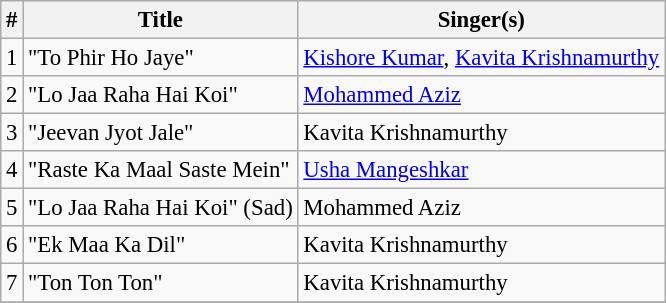<table class="wikitable" style="font-size:95%;">
<tr>
<th>#</th>
<th>Title</th>
<th>Singer(s)</th>
</tr>
<tr>
<td>1</td>
<td>"To Phir Ho Jaye"</td>
<td><a href='#'>Kishore Kumar</a>, <a href='#'>Kavita Krishnamurthy</a></td>
</tr>
<tr>
<td>2</td>
<td>"Lo Jaa Raha Hai Koi"</td>
<td><a href='#'>Mohammed Aziz</a></td>
</tr>
<tr>
<td>3</td>
<td>"Jeevan Jyot Jale"</td>
<td>Kavita Krishnamurthy</td>
</tr>
<tr>
<td>4</td>
<td>"Raste Ka Maal Saste Mein"</td>
<td><a href='#'>Usha Mangeshkar</a></td>
</tr>
<tr>
<td>5</td>
<td>"Lo Jaa Raha Hai Koi" (Sad)</td>
<td>Mohammed Aziz</td>
</tr>
<tr>
<td>6</td>
<td>"Ek Maa Ka Dil"</td>
<td>Kavita Krishnamurthy</td>
</tr>
<tr>
<td>7</td>
<td>"Ton Ton Ton"</td>
<td>Kavita Krishnamurthy</td>
</tr>
<tr>
</tr>
</table>
